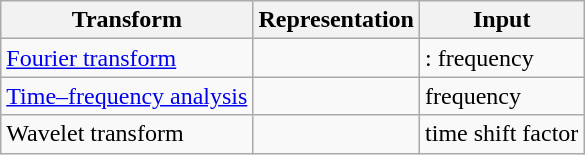<table class="wikitable">
<tr>
<th>Transform</th>
<th>Representation</th>
<th>Input</th>
</tr>
<tr>
<td><a href='#'>Fourier transform</a></td>
<td></td>
<td> : frequency</td>
</tr>
<tr>
<td><a href='#'>Time–frequency analysis</a></td>
<td></td>
<td> frequency</td>
</tr>
<tr>
<td>Wavelet transform</td>
<td></td>
<td> time shift factor</td>
</tr>
</table>
